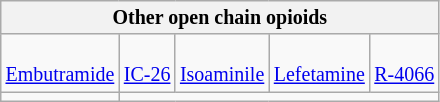<table class="wikitable" style="font-size:smaller; text-align:center">
<tr>
<th colspan="5">Other open chain opioids</th>
</tr>
<tr>
<td><br><a href='#'>Embutramide</a></td>
<td><br><a href='#'>IC-26</a></td>
<td><br><a href='#'>Isoaminile</a></td>
<td><br><a href='#'>Lefetamine</a></td>
<td><br><a href='#'>R-4066</a></td>
</tr>
<tr>
<td></td>
</tr>
</table>
